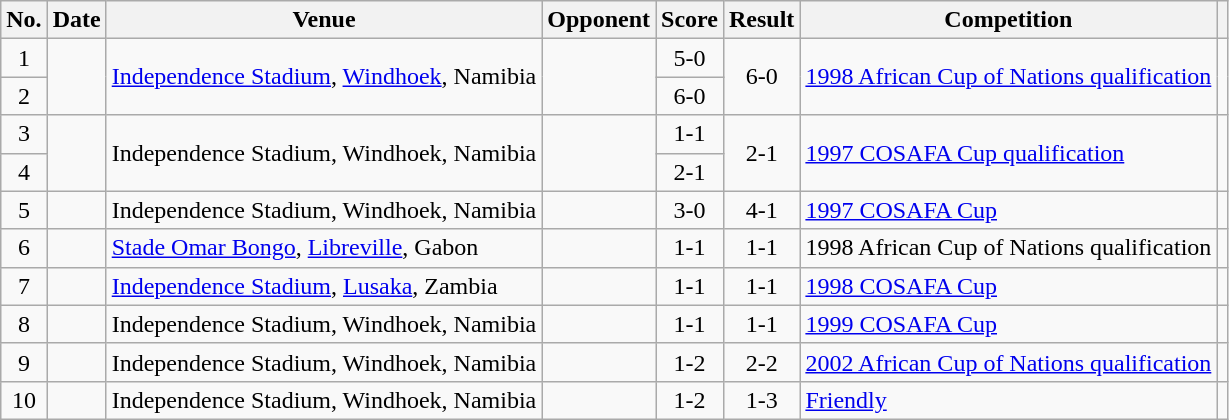<table class="wikitable sortable">
<tr>
<th scope="col">No.</th>
<th scope="col">Date</th>
<th scope="col">Venue</th>
<th scope="col">Opponent</th>
<th scope="col">Score</th>
<th scope="col">Result</th>
<th scope="col">Competition</th>
<th scope="col" class="unsortable"></th>
</tr>
<tr>
<td style="text-align:center">1</td>
<td rowspan="2"></td>
<td rowspan="2"><a href='#'>Independence Stadium</a>, <a href='#'>Windhoek</a>, Namibia</td>
<td rowspan="2"></td>
<td style="text-align:center">5-0</td>
<td rowspan="2" style="text-align:center">6-0</td>
<td rowspan="2"><a href='#'>1998 African Cup of Nations qualification</a></td>
<td rowspan="2"></td>
</tr>
<tr>
<td style="text-align:center">2</td>
<td style="text-align:center">6-0</td>
</tr>
<tr>
<td style="text-align:center">3</td>
<td rowspan="2"></td>
<td rowspan="2">Independence Stadium, Windhoek, Namibia</td>
<td rowspan="2"></td>
<td style="text-align:center">1-1</td>
<td rowspan="2" style="text-align:center">2-1</td>
<td rowspan="2"><a href='#'>1997 COSAFA Cup qualification</a></td>
<td rowspan="2"></td>
</tr>
<tr>
<td style="text-align:center">4</td>
<td style="text-align:center">2-1</td>
</tr>
<tr>
<td style="text-align:center">5</td>
<td></td>
<td>Independence Stadium, Windhoek, Namibia</td>
<td></td>
<td style="text-align:center">3-0</td>
<td style="text-align:center">4-1</td>
<td><a href='#'>1997 COSAFA Cup</a></td>
<td></td>
</tr>
<tr>
<td style="text-align:center">6</td>
<td></td>
<td><a href='#'>Stade Omar Bongo</a>, <a href='#'>Libreville</a>, Gabon</td>
<td></td>
<td style="text-align:center">1-1</td>
<td style="text-align:center">1-1</td>
<td>1998 African Cup of Nations qualification</td>
<td></td>
</tr>
<tr>
<td style="text-align:center">7</td>
<td></td>
<td><a href='#'>Independence Stadium</a>, <a href='#'>Lusaka</a>, Zambia</td>
<td></td>
<td style="text-align:center">1-1</td>
<td style="text-align:center">1-1</td>
<td><a href='#'>1998 COSAFA Cup</a></td>
<td></td>
</tr>
<tr>
<td style="text-align:center">8</td>
<td></td>
<td>Independence Stadium, Windhoek, Namibia</td>
<td></td>
<td style="text-align:center">1-1</td>
<td style="text-align:center">1-1</td>
<td><a href='#'>1999 COSAFA Cup</a></td>
<td></td>
</tr>
<tr>
<td style="text-align:center">9</td>
<td></td>
<td>Independence Stadium, Windhoek, Namibia</td>
<td></td>
<td style="text-align:center">1-2</td>
<td style="text-align:center">2-2</td>
<td><a href='#'>2002 African Cup of Nations qualification</a></td>
<td></td>
</tr>
<tr>
<td style="text-align:center">10</td>
<td></td>
<td>Independence Stadium, Windhoek, Namibia</td>
<td></td>
<td style="text-align:center">1-2</td>
<td style="text-align:center">1-3</td>
<td><a href='#'>Friendly</a></td>
<td></td>
</tr>
</table>
